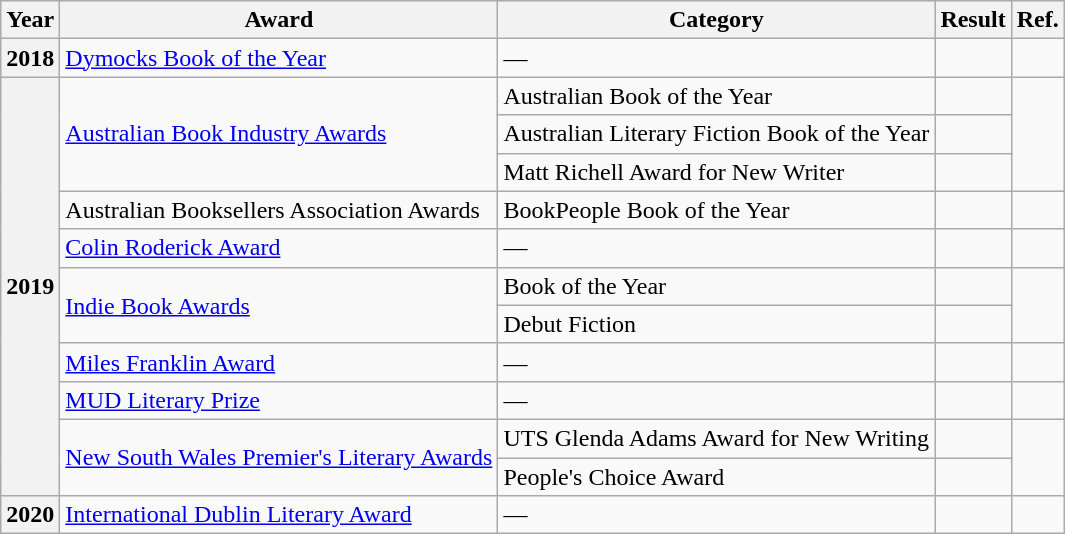<table class="wikitable sortable">
<tr>
<th>Year</th>
<th>Award</th>
<th>Category</th>
<th>Result</th>
<th>Ref.</th>
</tr>
<tr>
<th>2018</th>
<td><a href='#'>Dymocks Book of the Year</a></td>
<td>—</td>
<td></td>
<td></td>
</tr>
<tr>
<th rowspan=11>2019</th>
<td rowspan="3"><a href='#'>Australian Book Industry Awards</a></td>
<td>Australian Book of the Year</td>
<td></td>
<td rowspan="3"></td>
</tr>
<tr>
<td>Australian Literary Fiction Book of the Year</td>
<td></td>
</tr>
<tr>
<td>Matt Richell Award for New Writer</td>
<td></td>
</tr>
<tr>
<td>Australian Booksellers Association Awards</td>
<td>BookPeople Book of the Year</td>
<td></td>
<td></td>
</tr>
<tr>
<td><a href='#'>Colin Roderick Award</a></td>
<td>—</td>
<td></td>
<td></td>
</tr>
<tr>
<td rowspan="2"><a href='#'>Indie Book Awards</a></td>
<td>Book of the Year</td>
<td></td>
<td rowspan="2"></td>
</tr>
<tr>
<td>Debut Fiction</td>
<td></td>
</tr>
<tr>
<td><a href='#'>Miles Franklin Award</a></td>
<td>—</td>
<td></td>
<td></td>
</tr>
<tr>
<td><a href='#'>MUD Literary Prize</a></td>
<td>—</td>
<td></td>
<td></td>
</tr>
<tr>
<td rowspan="2"><a href='#'>New South Wales Premier's Literary Awards</a></td>
<td>UTS Glenda Adams Award for New Writing</td>
<td></td>
<td rowspan="2"></td>
</tr>
<tr>
<td>People's Choice Award</td>
<td></td>
</tr>
<tr>
<th>2020</th>
<td><a href='#'>International Dublin Literary Award</a></td>
<td>—</td>
<td></td>
<td></td>
</tr>
</table>
